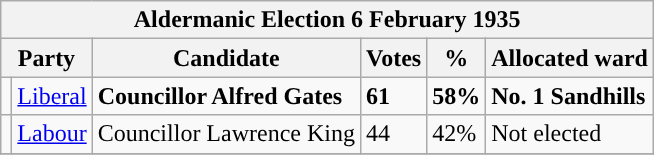<table class="wikitable">
<tr>
<th colspan="6"><strong>Aldermanic Election 6 February 1935</strong></th>
</tr>
<tr>
<th colspan="2">Party</th>
<th>Candidate</th>
<th>Votes</th>
<th>%</th>
<th>Allocated ward</th>
</tr>
<tr>
<td style="background-color:"></td>
<td><a href='#'>Liberal</a></td>
<td><strong>Councillor Alfred Gates</strong></td>
<td><strong>61</strong></td>
<td><strong>58%</strong></td>
<td><strong>No. 1 Sandhills</strong></td>
</tr>
<tr>
<td style="background-color:"></td>
<td><a href='#'>Labour</a></td>
<td>Councillor Lawrence King</td>
<td>44</td>
<td>42%</td>
<td>Not elected</td>
</tr>
<tr>
</tr>
</table>
